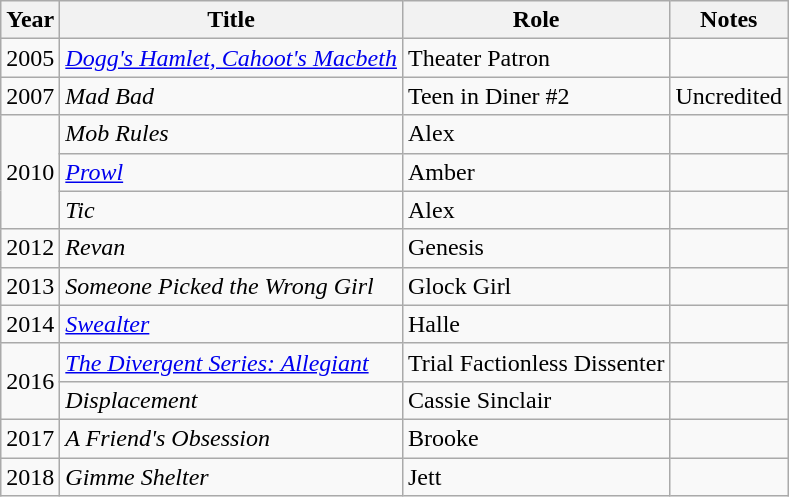<table class="wikitable sortable">
<tr>
<th>Year</th>
<th>Title</th>
<th>Role</th>
<th class="unsortable">Notes</th>
</tr>
<tr>
<td>2005</td>
<td><em><a href='#'>Dogg's Hamlet, Cahoot's Macbeth</a></em></td>
<td>Theater Patron</td>
<td></td>
</tr>
<tr>
<td>2007</td>
<td><em>Mad Bad</em></td>
<td>Teen in Diner #2</td>
<td>Uncredited</td>
</tr>
<tr>
<td rowspan="3">2010</td>
<td><em>Mob Rules</em></td>
<td>Alex</td>
<td></td>
</tr>
<tr>
<td><em><a href='#'>Prowl</a></em></td>
<td>Amber</td>
<td></td>
</tr>
<tr>
<td><em>Tic</em></td>
<td>Alex</td>
<td></td>
</tr>
<tr>
<td>2012</td>
<td><em>Revan</em></td>
<td>Genesis</td>
<td></td>
</tr>
<tr>
<td>2013</td>
<td><em>Someone Picked the Wrong Girl</em></td>
<td>Glock Girl</td>
<td></td>
</tr>
<tr>
<td>2014</td>
<td><em><a href='#'>Swealter</a></em></td>
<td>Halle</td>
<td></td>
</tr>
<tr>
<td rowspan="2">2016</td>
<td><em><a href='#'>The Divergent Series: Allegiant</a></em></td>
<td>Trial Factionless Dissenter</td>
<td></td>
</tr>
<tr>
<td><em>Displacement</em></td>
<td>Cassie Sinclair</td>
<td></td>
</tr>
<tr>
<td>2017</td>
<td><em>A Friend's Obsession</em></td>
<td>Brooke</td>
<td></td>
</tr>
<tr>
<td>2018</td>
<td><em>Gimme Shelter</em></td>
<td>Jett</td>
<td></td>
</tr>
</table>
